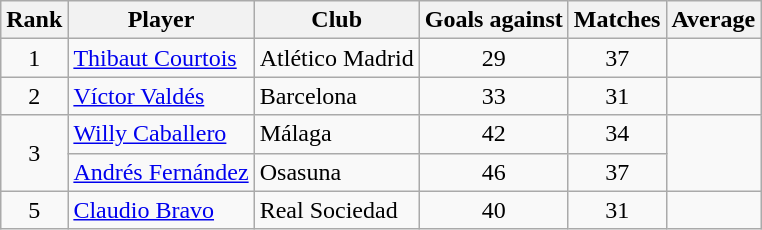<table class="wikitable" style="text-align:center">
<tr>
<th>Rank</th>
<th>Player</th>
<th>Club</th>
<th>Goals against</th>
<th>Matches</th>
<th>Average</th>
</tr>
<tr>
<td>1</td>
<td align="left"> <a href='#'>Thibaut Courtois</a></td>
<td align="left">Atlético Madrid</td>
<td>29</td>
<td>37</td>
<td></td>
</tr>
<tr>
<td>2</td>
<td align="left"> <a href='#'>Víctor Valdés</a></td>
<td align="left">Barcelona</td>
<td>33</td>
<td>31</td>
<td></td>
</tr>
<tr>
<td rowspan=2>3</td>
<td align="left"> <a href='#'>Willy Caballero</a></td>
<td align="left">Málaga</td>
<td>42</td>
<td>34</td>
<td rowspan=2></td>
</tr>
<tr>
<td align="left"> <a href='#'>Andrés Fernández</a></td>
<td align="left">Osasuna</td>
<td>46</td>
<td>37</td>
</tr>
<tr>
<td>5</td>
<td align="left"> <a href='#'>Claudio Bravo</a></td>
<td align="left">Real Sociedad</td>
<td>40</td>
<td>31</td>
<td></td>
</tr>
</table>
